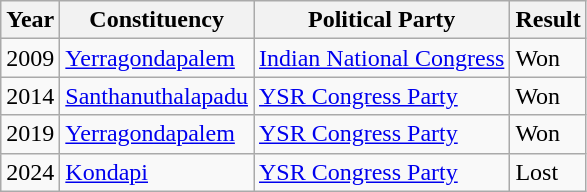<table class="wikitable sortable">
<tr>
<th>Year</th>
<th>Constituency</th>
<th>Political Party</th>
<th><strong>Result</strong></th>
</tr>
<tr>
<td>2009</td>
<td><a href='#'>Yerragondapalem</a></td>
<td><a href='#'>Indian National Congress</a></td>
<td>Won</td>
</tr>
<tr>
<td>2014</td>
<td><a href='#'>Santhanuthalapadu</a></td>
<td><a href='#'>YSR Congress Party</a></td>
<td>Won</td>
</tr>
<tr>
<td>2019</td>
<td><a href='#'>Yerragondapalem</a></td>
<td><a href='#'>YSR Congress Party</a></td>
<td>Won</td>
</tr>
<tr>
<td>2024</td>
<td><a href='#'>Kondapi</a></td>
<td><a href='#'>YSR Congress Party</a></td>
<td>Lost</td>
</tr>
</table>
